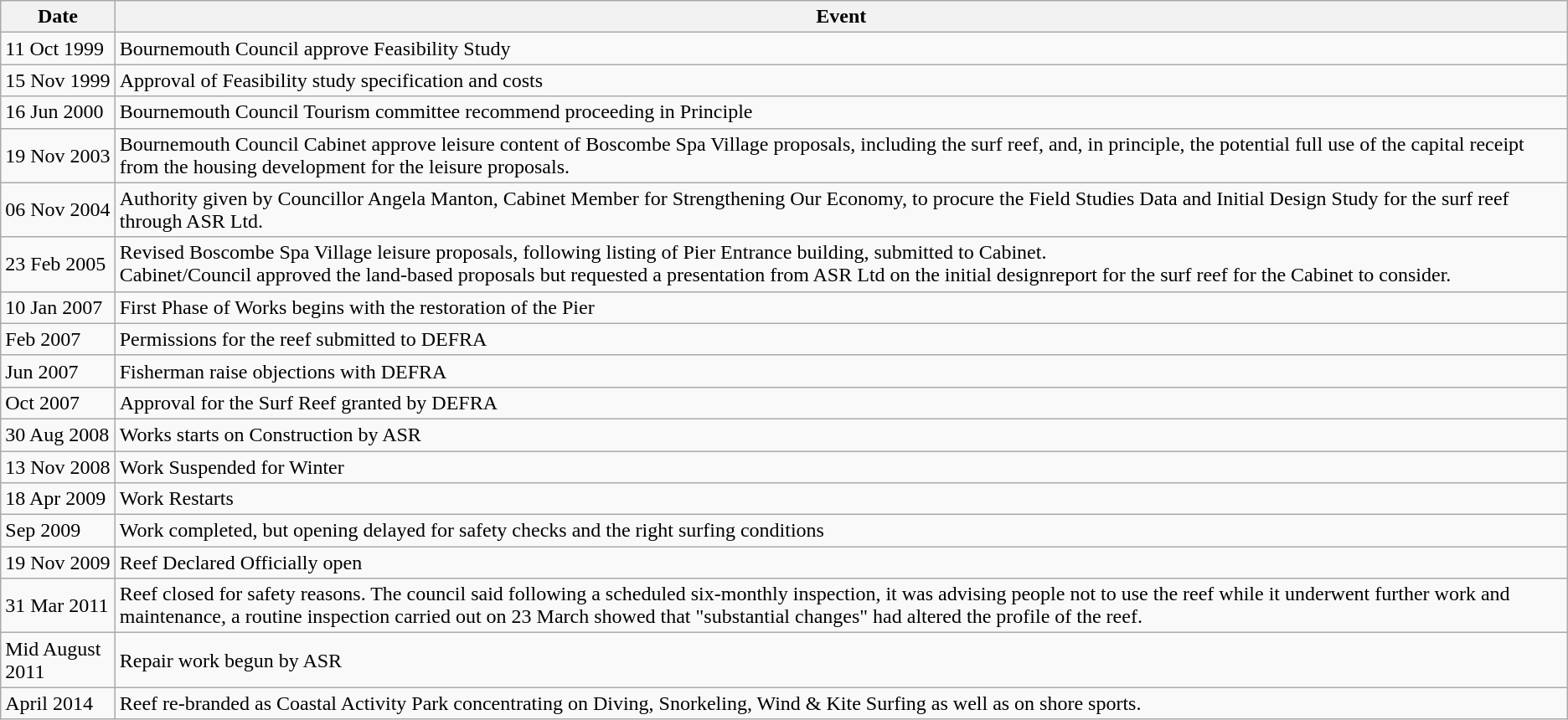<table class="wikitable">
<tr>
<th>Date</th>
<th>Event</th>
</tr>
<tr>
<td>11 Oct 1999</td>
<td>Bournemouth Council approve Feasibility Study</td>
</tr>
<tr>
<td>15 Nov 1999</td>
<td>Approval of Feasibility study specification and costs</td>
</tr>
<tr>
<td>16 Jun 2000</td>
<td>Bournemouth Council Tourism committee recommend proceeding in Principle</td>
</tr>
<tr>
<td>19 Nov 2003</td>
<td>Bournemouth Council Cabinet approve leisure content of Boscombe Spa Village proposals, including the surf reef, and, in principle, the potential full use of the capital receipt from the housing development for the leisure proposals.</td>
</tr>
<tr>
<td>06 Nov 2004</td>
<td>Authority given by Councillor Angela Manton, Cabinet Member for Strengthening Our Economy, to procure the Field Studies Data and Initial Design Study for the surf reef through ASR Ltd.</td>
</tr>
<tr>
<td>23 Feb 2005</td>
<td>Revised Boscombe Spa Village leisure proposals, following listing of Pier Entrance building, submitted to Cabinet.<br>Cabinet/Council approved the land-based proposals but requested a presentation from ASR Ltd on the initial designreport for the surf reef for the Cabinet to consider.</td>
</tr>
<tr>
<td>10 Jan 2007</td>
<td>First Phase of Works begins with the restoration of the Pier</td>
</tr>
<tr>
<td>Feb 2007</td>
<td>Permissions for the reef submitted to DEFRA</td>
</tr>
<tr>
<td>Jun 2007</td>
<td>Fisherman raise objections with DEFRA</td>
</tr>
<tr>
<td>Oct 2007</td>
<td>Approval for the Surf Reef granted by DEFRA</td>
</tr>
<tr>
<td>30 Aug 2008</td>
<td>Works starts on Construction by ASR</td>
</tr>
<tr>
<td>13 Nov 2008</td>
<td>Work Suspended for Winter</td>
</tr>
<tr>
<td>18 Apr 2009</td>
<td>Work Restarts</td>
</tr>
<tr>
<td>Sep 2009</td>
<td>Work completed, but opening delayed for safety checks and the right surfing conditions</td>
</tr>
<tr>
<td>19 Nov 2009</td>
<td>Reef Declared Officially open</td>
</tr>
<tr>
<td>31 Mar 2011</td>
<td>Reef closed for safety reasons. The council said following a scheduled six-monthly inspection, it was advising people not to use the reef while it underwent further work and maintenance, a routine inspection carried out on 23 March showed that "substantial changes" had altered the profile of the reef.</td>
</tr>
<tr>
<td>Mid August 2011</td>
<td>Repair work begun by ASR</td>
</tr>
<tr>
<td>April 2014</td>
<td>Reef re-branded as Coastal Activity Park concentrating on Diving, Snorkeling, Wind & Kite Surfing as well as on shore sports.</td>
</tr>
</table>
